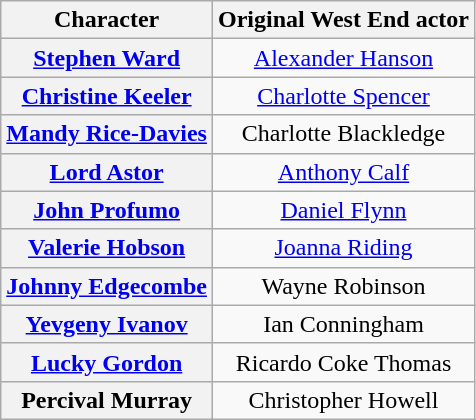<table class="wikitable sortable" style="text-align:center;">
<tr>
<th scope="col">Character</th>
<th scope="col">Original West End actor</th>
</tr>
<tr>
<th scope="row"><a href='#'>Stephen Ward</a></th>
<td><a href='#'>Alexander Hanson</a></td>
</tr>
<tr>
<th scope="row"><a href='#'>Christine Keeler</a></th>
<td><a href='#'>Charlotte Spencer</a></td>
</tr>
<tr>
<th scope="row"><a href='#'>Mandy Rice-Davies</a></th>
<td>Charlotte Blackledge</td>
</tr>
<tr>
<th scope="row"><a href='#'>Lord Astor</a></th>
<td><a href='#'>Anthony Calf</a></td>
</tr>
<tr>
<th scope="row"><a href='#'>John Profumo</a></th>
<td><a href='#'>Daniel Flynn</a></td>
</tr>
<tr>
<th scope="row"><a href='#'>Valerie Hobson</a></th>
<td><a href='#'>Joanna Riding</a></td>
</tr>
<tr>
<th scope="row"><a href='#'>Johnny Edgecombe</a></th>
<td>Wayne Robinson</td>
</tr>
<tr>
<th scope="row"><a href='#'>Yevgeny Ivanov</a></th>
<td>Ian Conningham</td>
</tr>
<tr>
<th scope="row"><a href='#'>Lucky Gordon</a></th>
<td>Ricardo Coke Thomas</td>
</tr>
<tr>
<th scope="row">Percival Murray</th>
<td>Christopher  Howell</td>
</tr>
</table>
